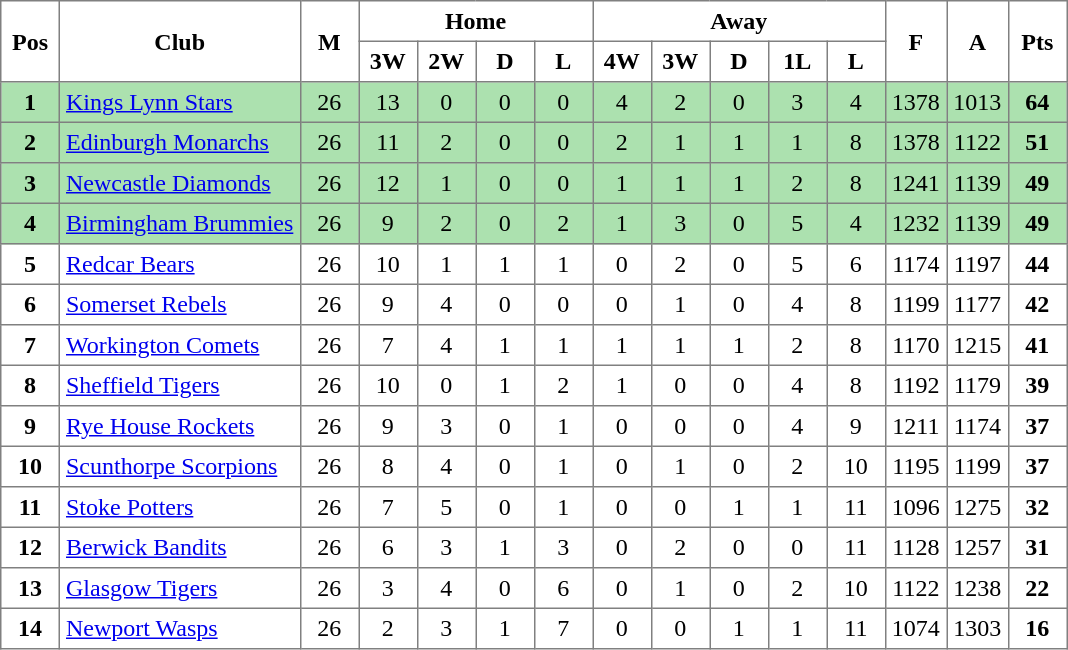<table class="toccolours" border="1" cellpadding="4" cellspacing="0" style="border-collapse: collapse; margin:0;">
<tr>
<th width=30 rowspan=2>Pos</th>
<th rowspan=2>Club</th>
<th rowspan=2 width=30>M</th>
<th colspan=4>Home</th>
<th colspan=5>Away</th>
<th rowspan=2 width=30>F</th>
<th width=30 rowspan=2>A</th>
<th width=30 rowspan=2>Pts</th>
</tr>
<tr>
<th width=30>3W</th>
<th width=30>2W</th>
<th width=30>D</th>
<th width=30>L</th>
<th width=30>4W</th>
<th width=30>3W</th>
<th width=30>D</th>
<th width=30>1L</th>
<th width=30>L</th>
</tr>
<tr align=center | style="background:#ACE1AF">
<th>1</th>
<td align=left><a href='#'>Kings Lynn Stars</a></td>
<td>26</td>
<td>13</td>
<td>0</td>
<td>0</td>
<td>0</td>
<td>4</td>
<td>2</td>
<td>0</td>
<td>3</td>
<td>4</td>
<td>1378</td>
<td>1013</td>
<td><strong>64</strong></td>
</tr>
<tr align=center | style="background:#ACE1AF">
<th>2</th>
<td align=left><a href='#'>Edinburgh Monarchs</a></td>
<td>26</td>
<td>11</td>
<td>2</td>
<td>0</td>
<td>0</td>
<td>2</td>
<td>1</td>
<td>1</td>
<td>1</td>
<td>8</td>
<td>1378</td>
<td>1122</td>
<td><strong>51</strong></td>
</tr>
<tr align=center | style="background:#ACE1AF">
<th>3</th>
<td align=left><a href='#'>Newcastle Diamonds</a></td>
<td>26</td>
<td>12</td>
<td>1</td>
<td>0</td>
<td>0</td>
<td>1</td>
<td>1</td>
<td>1</td>
<td>2</td>
<td>8</td>
<td>1241</td>
<td>1139</td>
<td><strong>49</strong></td>
</tr>
<tr align=center | style="background:#ACE1AF">
<th>4</th>
<td align=left><a href='#'>Birmingham Brummies</a></td>
<td>26</td>
<td>9</td>
<td>2</td>
<td>0</td>
<td>2</td>
<td>1</td>
<td>3</td>
<td>0</td>
<td>5</td>
<td>4</td>
<td>1232</td>
<td>1139</td>
<td><strong>49</strong></td>
</tr>
<tr align=center>
<th>5</th>
<td align=left><a href='#'>Redcar Bears</a></td>
<td>26</td>
<td>10</td>
<td>1</td>
<td>1</td>
<td>1</td>
<td>0</td>
<td>2</td>
<td>0</td>
<td>5</td>
<td>6</td>
<td>1174</td>
<td>1197</td>
<td><strong>44</strong></td>
</tr>
<tr align=center>
<th>6</th>
<td align=left><a href='#'>Somerset Rebels</a></td>
<td>26</td>
<td>9</td>
<td>4</td>
<td>0</td>
<td>0</td>
<td>0</td>
<td>1</td>
<td>0</td>
<td>4</td>
<td>8</td>
<td>1199</td>
<td>1177</td>
<td><strong>42</strong></td>
</tr>
<tr align=center>
<th>7</th>
<td align=left><a href='#'>Workington Comets</a></td>
<td>26</td>
<td>7</td>
<td>4</td>
<td>1</td>
<td>1</td>
<td>1</td>
<td>1</td>
<td>1</td>
<td>2</td>
<td>8</td>
<td>1170</td>
<td>1215</td>
<td><strong>41</strong></td>
</tr>
<tr align=center |>
<th>8</th>
<td align=left><a href='#'>Sheffield Tigers</a></td>
<td>26</td>
<td>10</td>
<td>0</td>
<td>1</td>
<td>2</td>
<td>1</td>
<td>0</td>
<td>0</td>
<td>4</td>
<td>8</td>
<td>1192</td>
<td>1179</td>
<td><strong>39</strong></td>
</tr>
<tr align=center |>
<th>9</th>
<td align=left><a href='#'>Rye House Rockets</a></td>
<td>26</td>
<td>9</td>
<td>3</td>
<td>0</td>
<td>1</td>
<td>0</td>
<td>0</td>
<td>0</td>
<td>4</td>
<td>9</td>
<td>1211</td>
<td>1174</td>
<td><strong>37</strong></td>
</tr>
<tr align=center |>
<th>10</th>
<td align=left><a href='#'>Scunthorpe Scorpions</a></td>
<td>26</td>
<td>8</td>
<td>4</td>
<td>0</td>
<td>1</td>
<td>0</td>
<td>1</td>
<td>0</td>
<td>2</td>
<td>10</td>
<td>1195</td>
<td>1199</td>
<td><strong>37</strong></td>
</tr>
<tr align=center |>
<th>11</th>
<td align=left><a href='#'>Stoke Potters</a></td>
<td>26</td>
<td>7</td>
<td>5</td>
<td>0</td>
<td>1</td>
<td>0</td>
<td>0</td>
<td>1</td>
<td>1</td>
<td>11</td>
<td>1096</td>
<td>1275</td>
<td><strong>32</strong></td>
</tr>
<tr align=center |>
<th>12</th>
<td align=left><a href='#'>Berwick Bandits</a></td>
<td>26</td>
<td>6</td>
<td>3</td>
<td>1</td>
<td>3</td>
<td>0</td>
<td>2</td>
<td>0</td>
<td>0</td>
<td>11</td>
<td>1128</td>
<td>1257</td>
<td><strong>31</strong></td>
</tr>
<tr align=center |>
<th>13</th>
<td align=left><a href='#'>Glasgow Tigers</a></td>
<td>26</td>
<td>3</td>
<td>4</td>
<td>0</td>
<td>6</td>
<td>0</td>
<td>1</td>
<td>0</td>
<td>2</td>
<td>10</td>
<td>1122</td>
<td>1238</td>
<td><strong>22</strong></td>
</tr>
<tr align=center |>
<th>14</th>
<td align=left><a href='#'>Newport Wasps</a></td>
<td>26</td>
<td>2</td>
<td>3</td>
<td>1</td>
<td>7</td>
<td>0</td>
<td>0</td>
<td>1</td>
<td>1</td>
<td>11</td>
<td>1074</td>
<td>1303</td>
<td><strong>16</strong></td>
</tr>
</table>
